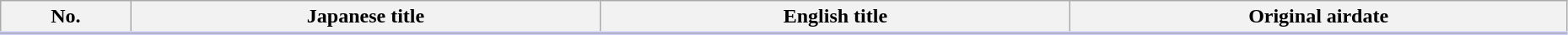<table class="wikitable" width="98%">
<tr style="border-bottom: 3px solid #CCF">
<th>No.</th>
<th width=30%>Japanese title</th>
<th width=30%>English title</th>
<th>Original airdate</th>
</tr>
<tr>
</tr>
</table>
